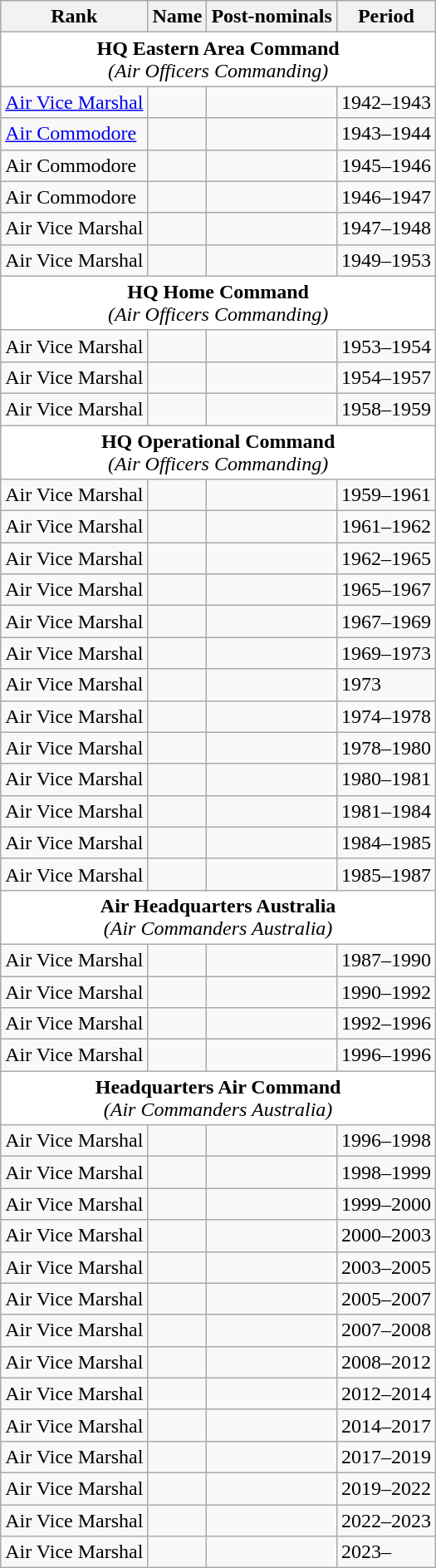<table class="wikitable sortable">
<tr>
<th>Rank</th>
<th>Name</th>
<th>Post-nominals</th>
<th>Period</th>
</tr>
<tr>
<td colspan="4" align="center" bgcolor="white"><strong>HQ Eastern Area Command</strong> <br> <em>(Air Officers Commanding)</em></td>
</tr>
<tr>
<td><a href='#'>Air Vice Marshal</a></td>
<td></td>
<td></td>
<td>1942–1943</td>
</tr>
<tr>
<td><a href='#'>Air Commodore</a></td>
<td></td>
<td></td>
<td>1943–1944</td>
</tr>
<tr>
<td>Air Commodore</td>
<td></td>
<td></td>
<td>1945–1946</td>
</tr>
<tr>
<td>Air Commodore</td>
<td></td>
<td></td>
<td>1946–1947</td>
</tr>
<tr>
<td>Air Vice Marshal</td>
<td></td>
<td></td>
<td>1947–1948</td>
</tr>
<tr>
<td>Air Vice Marshal</td>
<td></td>
<td></td>
<td>1949–1953</td>
</tr>
<tr>
<td colspan="4" align="center" bgcolor="white"><strong>HQ Home Command</strong> <br> <em>(Air Officers Commanding)</em></td>
</tr>
<tr>
<td>Air Vice Marshal</td>
<td></td>
<td></td>
<td>1953–1954</td>
</tr>
<tr>
<td>Air Vice Marshal</td>
<td></td>
<td></td>
<td>1954–1957</td>
</tr>
<tr>
<td>Air Vice Marshal</td>
<td></td>
<td></td>
<td>1958–1959</td>
</tr>
<tr>
<td colspan="4" align="center" bgcolor="white"><strong>HQ Operational Command</strong> <br> <em>(Air Officers Commanding)</em></td>
</tr>
<tr>
<td>Air Vice Marshal</td>
<td></td>
<td></td>
<td>1959–1961</td>
</tr>
<tr>
<td>Air Vice Marshal</td>
<td></td>
<td></td>
<td>1961–1962</td>
</tr>
<tr>
<td>Air Vice Marshal</td>
<td></td>
<td></td>
<td>1962–1965</td>
</tr>
<tr>
<td>Air Vice Marshal</td>
<td></td>
<td></td>
<td>1965–1967</td>
</tr>
<tr>
<td>Air Vice Marshal</td>
<td></td>
<td></td>
<td>1967–1969</td>
</tr>
<tr>
<td>Air Vice Marshal</td>
<td></td>
<td></td>
<td>1969–1973</td>
</tr>
<tr>
<td>Air Vice Marshal</td>
<td></td>
<td></td>
<td>1973</td>
</tr>
<tr>
<td>Air Vice Marshal</td>
<td></td>
<td></td>
<td>1974–1978</td>
</tr>
<tr>
<td>Air Vice Marshal</td>
<td></td>
<td></td>
<td>1978–1980</td>
</tr>
<tr>
<td>Air Vice Marshal</td>
<td></td>
<td></td>
<td>1980–1981</td>
</tr>
<tr>
<td>Air Vice Marshal</td>
<td></td>
<td></td>
<td>1981–1984</td>
</tr>
<tr>
<td>Air Vice Marshal</td>
<td></td>
<td></td>
<td>1984–1985</td>
</tr>
<tr>
<td>Air Vice Marshal</td>
<td></td>
<td></td>
<td>1985–1987</td>
</tr>
<tr>
<td colspan="4" align="center" bgcolor="white"><strong>Air Headquarters Australia</strong> <br> <em>(Air Commanders Australia)</em></td>
</tr>
<tr>
<td>Air Vice Marshal</td>
<td></td>
<td></td>
<td>1987–1990</td>
</tr>
<tr>
<td>Air Vice Marshal</td>
<td></td>
<td></td>
<td>1990–1992</td>
</tr>
<tr>
<td>Air Vice Marshal</td>
<td></td>
<td></td>
<td>1992–1996</td>
</tr>
<tr>
<td>Air Vice Marshal</td>
<td></td>
<td></td>
<td>1996–1996</td>
</tr>
<tr>
<td colspan="4" align="center" bgcolor="white"><strong>Headquarters Air Command</strong> <br> <em>(Air Commanders Australia)</em></td>
</tr>
<tr>
<td>Air Vice Marshal</td>
<td></td>
<td></td>
<td>1996–1998</td>
</tr>
<tr>
<td>Air Vice Marshal</td>
<td></td>
<td></td>
<td>1998–1999</td>
</tr>
<tr>
<td>Air Vice Marshal</td>
<td></td>
<td></td>
<td>1999–2000</td>
</tr>
<tr>
<td>Air Vice Marshal</td>
<td></td>
<td></td>
<td>2000–2003</td>
</tr>
<tr>
<td>Air Vice Marshal</td>
<td></td>
<td></td>
<td>2003–2005</td>
</tr>
<tr>
<td>Air Vice Marshal</td>
<td></td>
<td></td>
<td>2005–2007</td>
</tr>
<tr>
<td>Air Vice Marshal</td>
<td></td>
<td></td>
<td>2007–2008</td>
</tr>
<tr>
<td>Air Vice Marshal</td>
<td></td>
<td></td>
<td>2008–2012</td>
</tr>
<tr>
<td>Air Vice Marshal</td>
<td></td>
<td></td>
<td>2012–2014</td>
</tr>
<tr>
<td>Air Vice Marshal</td>
<td></td>
<td></td>
<td>2014–2017</td>
</tr>
<tr>
<td>Air Vice Marshal</td>
<td></td>
<td></td>
<td>2017–2019</td>
</tr>
<tr>
<td>Air Vice Marshal</td>
<td></td>
<td></td>
<td>2019–2022</td>
</tr>
<tr>
<td>Air Vice Marshal</td>
<td></td>
<td></td>
<td>2022–2023</td>
</tr>
<tr>
<td>Air Vice Marshal</td>
<td></td>
<td></td>
<td>2023–</td>
</tr>
</table>
